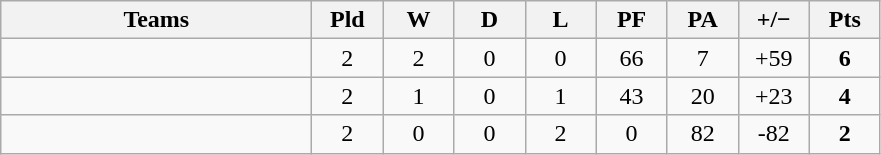<table class="wikitable" style="text-align: center;">
<tr>
<th width="200">Teams</th>
<th width="40">Pld</th>
<th width="40">W</th>
<th width="40">D</th>
<th width="40">L</th>
<th width="40">PF</th>
<th width="40">PA</th>
<th width="40">+/−</th>
<th width="40">Pts</th>
</tr>
<tr>
<td align=left></td>
<td>2</td>
<td>2</td>
<td>0</td>
<td>0</td>
<td>66</td>
<td>7</td>
<td>+59</td>
<td><strong>6</strong></td>
</tr>
<tr>
<td align=left></td>
<td>2</td>
<td>1</td>
<td>0</td>
<td>1</td>
<td>43</td>
<td>20</td>
<td>+23</td>
<td><strong>4</strong></td>
</tr>
<tr>
<td align=left></td>
<td>2</td>
<td>0</td>
<td>0</td>
<td>2</td>
<td>0</td>
<td>82</td>
<td>-82</td>
<td><strong>2</strong></td>
</tr>
</table>
